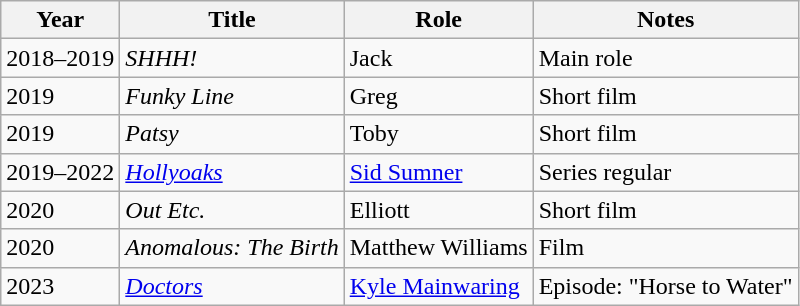<table class="wikitable">
<tr>
<th>Year</th>
<th>Title</th>
<th>Role</th>
<th>Notes</th>
</tr>
<tr>
<td>2018–2019</td>
<td><em>SHHH!</em></td>
<td>Jack</td>
<td>Main role</td>
</tr>
<tr>
<td>2019</td>
<td><em>Funky Line</em></td>
<td>Greg</td>
<td>Short film</td>
</tr>
<tr>
<td>2019</td>
<td><em>Patsy</em></td>
<td>Toby</td>
<td>Short film</td>
</tr>
<tr>
<td>2019–2022</td>
<td><em><a href='#'>Hollyoaks</a></em></td>
<td><a href='#'>Sid Sumner</a></td>
<td>Series regular</td>
</tr>
<tr>
<td>2020</td>
<td><em>Out Etc.</em></td>
<td>Elliott</td>
<td>Short film</td>
</tr>
<tr>
<td>2020</td>
<td><em>Anomalous: The Birth</em></td>
<td>Matthew Williams</td>
<td>Film</td>
</tr>
<tr>
<td>2023</td>
<td><em><a href='#'>Doctors</a></em></td>
<td><a href='#'>Kyle Mainwaring</a></td>
<td>Episode: "Horse to Water"</td>
</tr>
</table>
